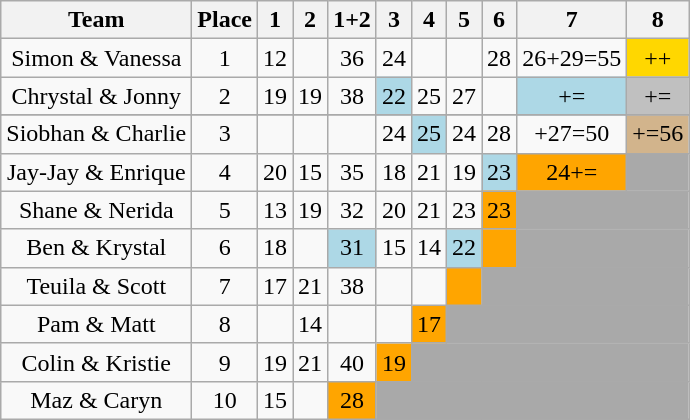<table class="wikitable sortable" style="text-align:center" align="center">
<tr>
<th>Team</th>
<th>Place</th>
<th>1</th>
<th>2</th>
<th>1+2</th>
<th>3</th>
<th>4</th>
<th>5</th>
<th>6</th>
<th>7</th>
<th>8</th>
</tr>
<tr>
<td>Simon & Vanessa</td>
<td>1</td>
<td>12</td>
<td></td>
<td>36</td>
<td>24</td>
<td></td>
<td></td>
<td>28</td>
<td>26+29=55</td>
<td style="background:gold;">++</td>
</tr>
<tr>
<td>Chrystal & Jonny</td>
<td>2</td>
<td>19</td>
<td>19</td>
<td>38</td>
<td style="background:lightblue;">22</td>
<td>25</td>
<td>27</td>
<td></td>
<td style="background:lightblue;">+=</td>
<td style="background:silver;">+=</td>
</tr>
<tr>
</tr>
<tr>
<td>Siobhan & Charlie</td>
<td>3</td>
<td></td>
<td></td>
<td></td>
<td>24</td>
<td style="background:lightblue;">25</td>
<td>24</td>
<td>28</td>
<td>+27=50</td>
<td style="background:tan;">+=56</td>
</tr>
<tr>
<td>Jay-Jay & Enrique</td>
<td>4</td>
<td>20</td>
<td>15</td>
<td>35</td>
<td>18</td>
<td>21</td>
<td>19</td>
<td style="background:lightblue;">23</td>
<td style="background:orange;">24+=</td>
<td colspan=1 bgcolor=darkgray></td>
</tr>
<tr>
<td>Shane & Nerida</td>
<td>5</td>
<td>13</td>
<td>19</td>
<td>32</td>
<td>20</td>
<td>21</td>
<td>23</td>
<td style="background:orange;">23</td>
<td colspan=4 bgcolor=darkgray></td>
</tr>
<tr>
<td>Ben & Krystal</td>
<td>6</td>
<td>18</td>
<td></td>
<td style="background:lightblue;">31</td>
<td>15</td>
<td>14</td>
<td style="background:lightblue;">22</td>
<td style="background:orange;"></td>
<td colspan=4 bgcolor=darkgray></td>
</tr>
<tr>
<td>Teuila & Scott</td>
<td>7</td>
<td>17</td>
<td>21</td>
<td>38</td>
<td></td>
<td></td>
<td style="background:orange;"></td>
<td colspan=5 bgcolor=darkgray></td>
</tr>
<tr>
<td>Pam & Matt</td>
<td>8</td>
<td></td>
<td>14</td>
<td></td>
<td></td>
<td style="background:orange;">17</td>
<td colspan=6 bgcolor=darkgray></td>
</tr>
<tr>
<td>Colin & Kristie</td>
<td>9</td>
<td>19</td>
<td>21</td>
<td>40</td>
<td style="background:orange;">19</td>
<td colspan=7 bgcolor=darkgray></td>
</tr>
<tr>
<td>Maz & Caryn</td>
<td>10</td>
<td>15</td>
<td></td>
<td style="background:orange;">28</td>
<td colspan=8 bgcolor=darkgray></td>
</tr>
</table>
